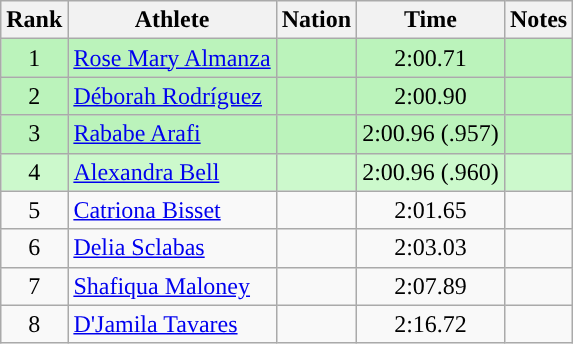<table class="wikitable sortable" style="text-align:center;">
<tr>
<th>Rank</th>
<th>Athlete</th>
<th>Nation</th>
<th>Time</th>
<th>Notes</th>
</tr>
<tr bgcolor=#bbf3bb>
<td>1</td>
<td align="left"><a href='#'>Rose Mary Almanza</a></td>
<td align=left></td>
<td>2:00.71</td>
<td></td>
</tr>
<tr bgcolor=#bbf3bb>
<td>2</td>
<td align="left"><a href='#'>Déborah Rodríguez</a></td>
<td align=left></td>
<td>2:00.90</td>
<td></td>
</tr>
<tr bgcolor=#bbf3bb>
<td>3</td>
<td align="left"><a href='#'>Rababe Arafi</a></td>
<td align=left></td>
<td>2:00.96 (.957)</td>
<td></td>
</tr>
<tr bgcolor=#ccf9cc>
<td>4</td>
<td align="left"><a href='#'>Alexandra Bell</a></td>
<td align=left></td>
<td>2:00.96 (.960)</td>
<td></td>
</tr>
<tr>
<td>5</td>
<td align="left"><a href='#'>Catriona Bisset</a></td>
<td align=left></td>
<td>2:01.65</td>
<td></td>
</tr>
<tr>
<td>6</td>
<td align="left"><a href='#'>Delia Sclabas</a></td>
<td align=left></td>
<td>2:03.03</td>
<td></td>
</tr>
<tr>
<td>7</td>
<td align="left"><a href='#'>Shafiqua Maloney</a></td>
<td align=left></td>
<td>2:07.89</td>
<td></td>
</tr>
<tr>
<td>8</td>
<td align="left"><a href='#'>D'Jamila Tavares</a></td>
<td align=left></td>
<td>2:16.72</td>
<td></td>
</tr>
</table>
